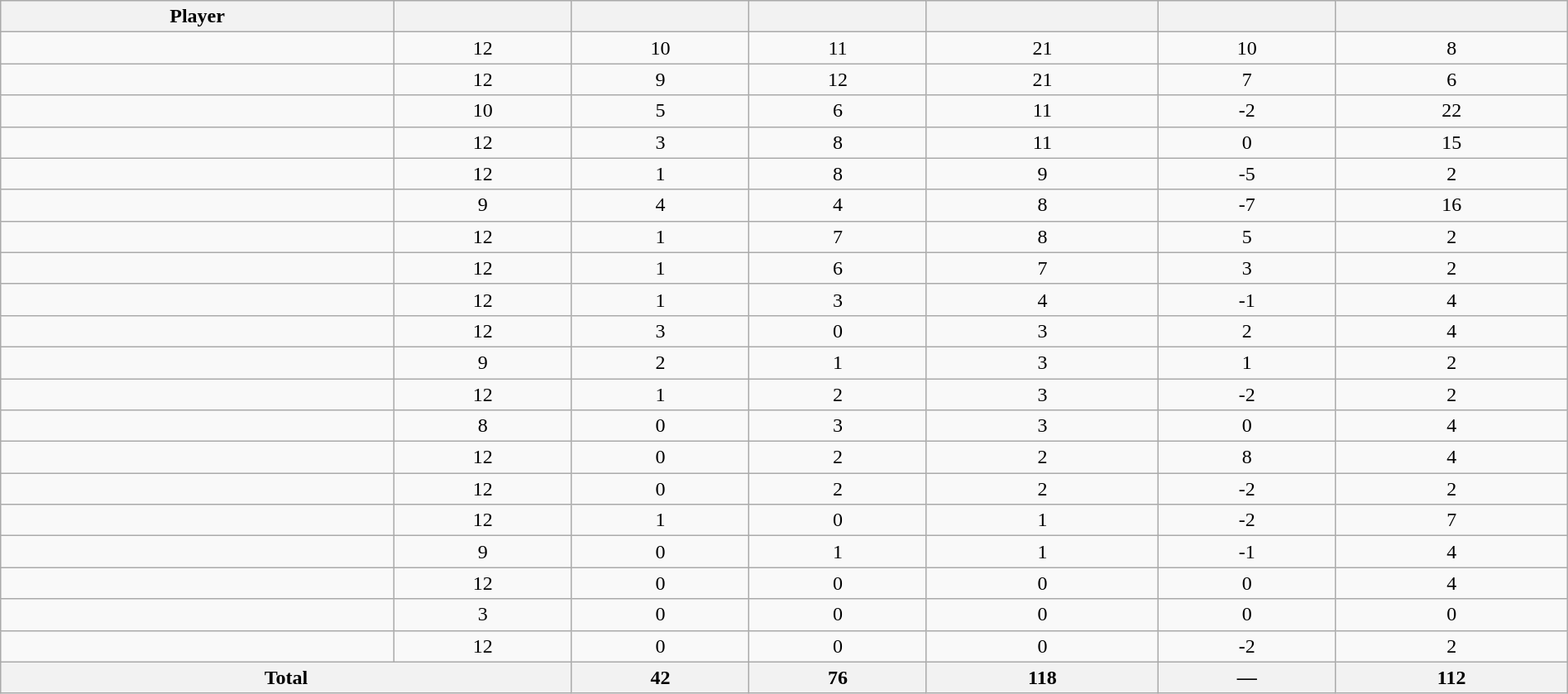<table class="wikitable sortable" style="width:100%; text-align:center;">
<tr>
<th>Player</th>
<th></th>
<th></th>
<th></th>
<th></th>
<th data-sort-type="number"></th>
<th></th>
</tr>
<tr>
<td></td>
<td>12</td>
<td>10</td>
<td>11</td>
<td>21</td>
<td>10</td>
<td>8</td>
</tr>
<tr>
<td></td>
<td>12</td>
<td>9</td>
<td>12</td>
<td>21</td>
<td>7</td>
<td>6</td>
</tr>
<tr>
<td></td>
<td>10</td>
<td>5</td>
<td>6</td>
<td>11</td>
<td>-2</td>
<td>22</td>
</tr>
<tr>
<td></td>
<td>12</td>
<td>3</td>
<td>8</td>
<td>11</td>
<td>0</td>
<td>15</td>
</tr>
<tr>
<td></td>
<td>12</td>
<td>1</td>
<td>8</td>
<td>9</td>
<td>-5</td>
<td>2</td>
</tr>
<tr>
<td></td>
<td>9</td>
<td>4</td>
<td>4</td>
<td>8</td>
<td>-7</td>
<td>16</td>
</tr>
<tr>
<td></td>
<td>12</td>
<td>1</td>
<td>7</td>
<td>8</td>
<td>5</td>
<td>2</td>
</tr>
<tr>
<td></td>
<td>12</td>
<td>1</td>
<td>6</td>
<td>7</td>
<td>3</td>
<td>2</td>
</tr>
<tr>
<td></td>
<td>12</td>
<td>1</td>
<td>3</td>
<td>4</td>
<td>-1</td>
<td>4</td>
</tr>
<tr>
<td></td>
<td>12</td>
<td>3</td>
<td>0</td>
<td>3</td>
<td>2</td>
<td>4</td>
</tr>
<tr>
<td></td>
<td>9</td>
<td>2</td>
<td>1</td>
<td>3</td>
<td>1</td>
<td>2</td>
</tr>
<tr>
<td></td>
<td>12</td>
<td>1</td>
<td>2</td>
<td>3</td>
<td>-2</td>
<td>2</td>
</tr>
<tr>
<td></td>
<td>8</td>
<td>0</td>
<td>3</td>
<td>3</td>
<td>0</td>
<td>4</td>
</tr>
<tr>
<td></td>
<td>12</td>
<td>0</td>
<td>2</td>
<td>2</td>
<td>8</td>
<td>4</td>
</tr>
<tr>
<td></td>
<td>12</td>
<td>0</td>
<td>2</td>
<td>2</td>
<td>-2</td>
<td>2</td>
</tr>
<tr>
<td></td>
<td>12</td>
<td>1</td>
<td>0</td>
<td>1</td>
<td>-2</td>
<td>7</td>
</tr>
<tr>
<td></td>
<td>9</td>
<td>0</td>
<td>1</td>
<td>1</td>
<td>-1</td>
<td>4</td>
</tr>
<tr>
<td></td>
<td>12</td>
<td>0</td>
<td>0</td>
<td>0</td>
<td>0</td>
<td>4</td>
</tr>
<tr>
<td></td>
<td>3</td>
<td>0</td>
<td>0</td>
<td>0</td>
<td>0</td>
<td>0</td>
</tr>
<tr>
<td></td>
<td>12</td>
<td>0</td>
<td>0</td>
<td>0</td>
<td>-2</td>
<td>2</td>
</tr>
<tr class="sortbottom">
<th colspan=2>Total</th>
<th>42</th>
<th>76</th>
<th>118</th>
<th>—</th>
<th>112</th>
</tr>
</table>
